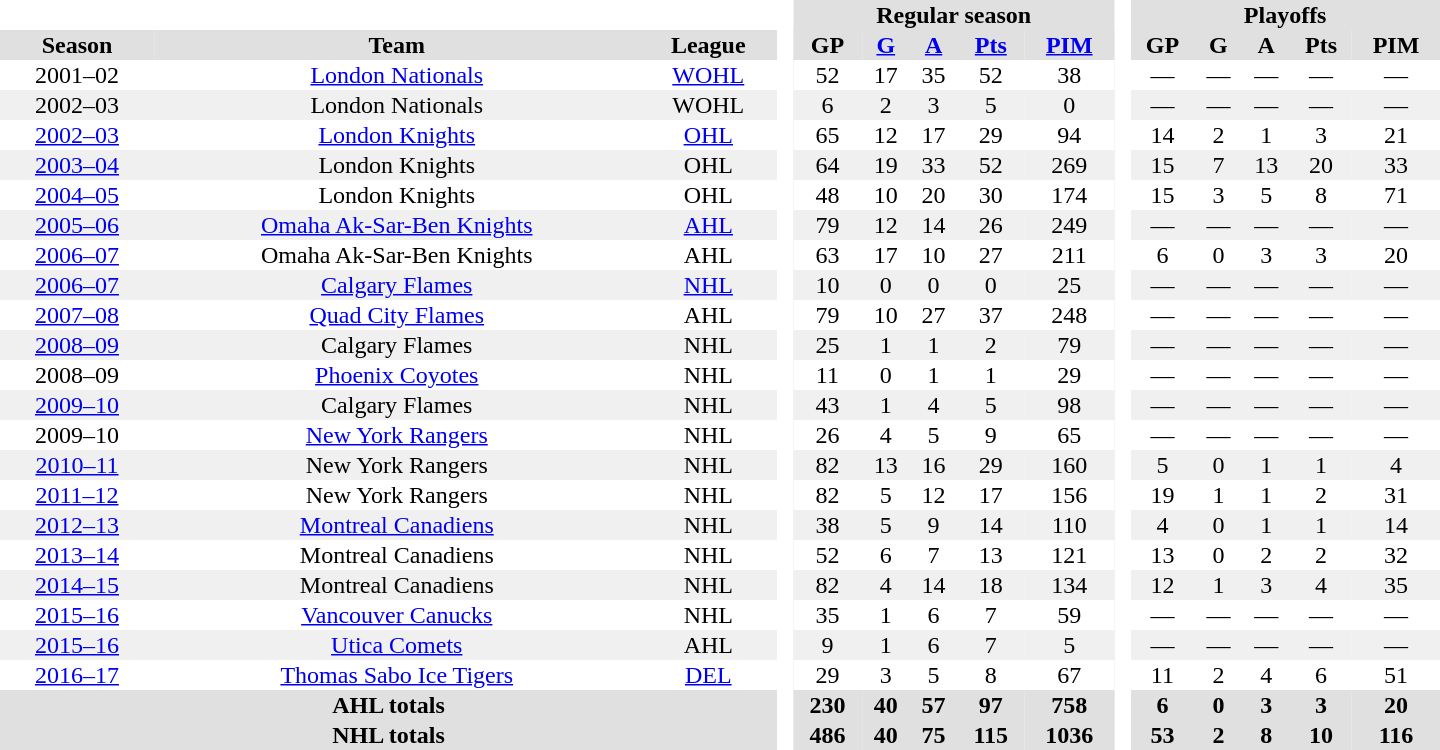<table border="0" cellpadding="1" cellspacing="0" ID="Table3" style="text-align:center; width:60em">
<tr bgcolor="#e0e0e0">
<th colspan="3" bgcolor="#ffffff"> </th>
<th rowspan="99" bgcolor="#ffffff"> </th>
<th colspan="5">Regular season</th>
<th rowspan="99" bgcolor="#ffffff"> </th>
<th colspan="5">Playoffs</th>
</tr>
<tr bgcolor="#e0e0e0">
<th>Season</th>
<th>Team</th>
<th>League</th>
<th>GP</th>
<th><a href='#'>G</a></th>
<th><a href='#'>A</a></th>
<th><a href='#'>Pts</a></th>
<th><a href='#'>PIM</a></th>
<th>GP</th>
<th>G</th>
<th>A</th>
<th>Pts</th>
<th>PIM</th>
</tr>
<tr>
<td>2001–02</td>
<td><a href='#'>London Nationals</a></td>
<td><a href='#'>WOHL</a></td>
<td>52</td>
<td>17</td>
<td>35</td>
<td>52</td>
<td>38</td>
<td>—</td>
<td>—</td>
<td>—</td>
<td>—</td>
<td>—</td>
</tr>
<tr bgcolor="#f0f0f0">
<td>2002–03</td>
<td>London Nationals</td>
<td>WOHL</td>
<td>6</td>
<td>2</td>
<td>3</td>
<td>5</td>
<td>0</td>
<td>—</td>
<td>—</td>
<td>—</td>
<td>—</td>
<td>—</td>
</tr>
<tr>
<td><a href='#'>2002–03</a></td>
<td><a href='#'>London Knights</a></td>
<td><a href='#'>OHL</a></td>
<td>65</td>
<td>12</td>
<td>17</td>
<td>29</td>
<td>94</td>
<td>14</td>
<td>2</td>
<td>1</td>
<td>3</td>
<td>21</td>
</tr>
<tr bgcolor="#f0f0f0">
<td><a href='#'>2003–04</a></td>
<td>London Knights</td>
<td>OHL</td>
<td>64</td>
<td>19</td>
<td>33</td>
<td>52</td>
<td>269</td>
<td>15</td>
<td>7</td>
<td>13</td>
<td>20</td>
<td>33</td>
</tr>
<tr>
<td><a href='#'>2004–05</a></td>
<td>London Knights</td>
<td>OHL</td>
<td>48</td>
<td>10</td>
<td>20</td>
<td>30</td>
<td>174</td>
<td>15</td>
<td>3</td>
<td>5</td>
<td>8</td>
<td>71</td>
</tr>
<tr bgcolor="#f0f0f0">
<td><a href='#'>2005–06</a></td>
<td><a href='#'>Omaha Ak-Sar-Ben Knights</a></td>
<td><a href='#'>AHL</a></td>
<td>79</td>
<td>12</td>
<td>14</td>
<td>26</td>
<td>249</td>
<td>—</td>
<td>—</td>
<td>—</td>
<td>—</td>
<td>—</td>
</tr>
<tr>
<td><a href='#'>2006–07</a></td>
<td>Omaha Ak-Sar-Ben Knights</td>
<td>AHL</td>
<td>63</td>
<td>17</td>
<td>10</td>
<td>27</td>
<td>211</td>
<td>6</td>
<td>0</td>
<td>3</td>
<td>3</td>
<td>20</td>
</tr>
<tr bgcolor="#f0f0f0">
<td><a href='#'>2006–07</a></td>
<td><a href='#'>Calgary Flames</a></td>
<td><a href='#'>NHL</a></td>
<td>10</td>
<td>0</td>
<td>0</td>
<td>0</td>
<td>25</td>
<td>—</td>
<td>—</td>
<td>—</td>
<td>—</td>
<td>—</td>
</tr>
<tr>
<td><a href='#'>2007–08</a></td>
<td><a href='#'>Quad City Flames</a></td>
<td>AHL</td>
<td>79</td>
<td>10</td>
<td>27</td>
<td>37</td>
<td>248</td>
<td>—</td>
<td>—</td>
<td>—</td>
<td>—</td>
<td>—</td>
</tr>
<tr bgcolor="#f0f0f0">
<td><a href='#'>2008–09</a></td>
<td>Calgary Flames</td>
<td>NHL</td>
<td>25</td>
<td>1</td>
<td>1</td>
<td>2</td>
<td>79</td>
<td>—</td>
<td>—</td>
<td>—</td>
<td>—</td>
<td>—</td>
</tr>
<tr>
<td>2008–09</td>
<td><a href='#'>Phoenix Coyotes</a></td>
<td>NHL</td>
<td>11</td>
<td>0</td>
<td>1</td>
<td>1</td>
<td>29</td>
<td>—</td>
<td>—</td>
<td>—</td>
<td>—</td>
<td>—</td>
</tr>
<tr bgcolor="#f0f0f0">
<td><a href='#'>2009–10</a></td>
<td>Calgary Flames</td>
<td>NHL</td>
<td>43</td>
<td>1</td>
<td>4</td>
<td>5</td>
<td>98</td>
<td>—</td>
<td>—</td>
<td>—</td>
<td>—</td>
<td>—</td>
</tr>
<tr>
<td>2009–10</td>
<td><a href='#'>New York Rangers</a></td>
<td>NHL</td>
<td>26</td>
<td>4</td>
<td>5</td>
<td>9</td>
<td>65</td>
<td>—</td>
<td>—</td>
<td>—</td>
<td>—</td>
<td>—</td>
</tr>
<tr bgcolor="#f0f0f0">
<td><a href='#'>2010–11</a></td>
<td>New York Rangers</td>
<td>NHL</td>
<td>82</td>
<td>13</td>
<td>16</td>
<td>29</td>
<td>160</td>
<td>5</td>
<td>0</td>
<td>1</td>
<td>1</td>
<td>4</td>
</tr>
<tr>
<td><a href='#'>2011–12</a></td>
<td>New York Rangers</td>
<td>NHL</td>
<td>82</td>
<td>5</td>
<td>12</td>
<td>17</td>
<td>156</td>
<td>19</td>
<td>1</td>
<td>1</td>
<td>2</td>
<td>31</td>
</tr>
<tr bgcolor="#f0f0f0">
<td><a href='#'>2012–13</a></td>
<td><a href='#'>Montreal Canadiens</a></td>
<td>NHL</td>
<td>38</td>
<td>5</td>
<td>9</td>
<td>14</td>
<td>110</td>
<td>4</td>
<td>0</td>
<td>1</td>
<td>1</td>
<td>14</td>
</tr>
<tr>
<td><a href='#'>2013–14</a></td>
<td>Montreal Canadiens</td>
<td>NHL</td>
<td>52</td>
<td>6</td>
<td>7</td>
<td>13</td>
<td>121</td>
<td>13</td>
<td>0</td>
<td>2</td>
<td>2</td>
<td>32</td>
</tr>
<tr bgcolor="#f0f0f0">
<td><a href='#'>2014–15</a></td>
<td>Montreal Canadiens</td>
<td>NHL</td>
<td>82</td>
<td>4</td>
<td>14</td>
<td>18</td>
<td>134</td>
<td>12</td>
<td>1</td>
<td>3</td>
<td>4</td>
<td>35</td>
</tr>
<tr>
<td><a href='#'>2015–16</a></td>
<td><a href='#'>Vancouver Canucks</a></td>
<td>NHL</td>
<td>35</td>
<td>1</td>
<td>6</td>
<td>7</td>
<td>59</td>
<td>—</td>
<td>—</td>
<td>—</td>
<td>—</td>
<td>—</td>
</tr>
<tr bgcolor="#f0f0f0">
<td><a href='#'>2015–16</a></td>
<td><a href='#'>Utica Comets</a></td>
<td>AHL</td>
<td>9</td>
<td>1</td>
<td>6</td>
<td>7</td>
<td>5</td>
<td>—</td>
<td>—</td>
<td>—</td>
<td>—</td>
<td>—</td>
</tr>
<tr>
<td><a href='#'>2016–17</a></td>
<td><a href='#'>Thomas Sabo Ice Tigers</a></td>
<td><a href='#'>DEL</a></td>
<td>29</td>
<td>3</td>
<td>5</td>
<td>8</td>
<td>67</td>
<td>11</td>
<td>2</td>
<td>4</td>
<td>6</td>
<td>51</td>
</tr>
<tr bgcolor="#e0e0e0">
<th colspan="3">AHL totals</th>
<th>230</th>
<th>40</th>
<th>57</th>
<th>97</th>
<th>758</th>
<th>6</th>
<th>0</th>
<th>3</th>
<th>3</th>
<th>20</th>
</tr>
<tr bgcolor="#e0e0e0">
<th colspan="3">NHL totals</th>
<th>486</th>
<th>40</th>
<th>75</th>
<th>115</th>
<th>1036</th>
<th>53</th>
<th>2</th>
<th>8</th>
<th>10</th>
<th>116</th>
</tr>
</table>
